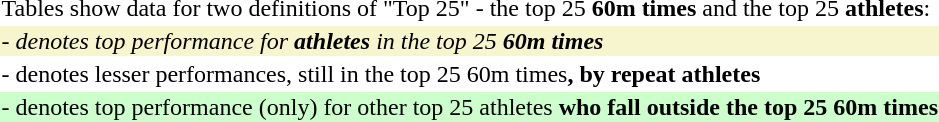<table style="wikitable">
<tr>
<td>Tables show data for two definitions of "Top 25" - the top 25 <strong>60m times</strong> and the top 25 <strong>athletes</strong>:</td>
</tr>
<tr>
<td style="background: #f6F5CE"><em>- denotes top performance for <strong>athletes</strong> in the top 25 <strong>60m times<strong><em></td>
</tr>
<tr>
<td></em>- denotes lesser performances, still in the top 25 </strong>60m times<strong>, by repeat athletes<em></td>
</tr>
<tr>
<td style="background: #CCFFCC"></em>- denotes top performance (only) for other top 25 </strong>athletes<strong> who fall outside the top 25 60m times<em></td>
</tr>
</table>
